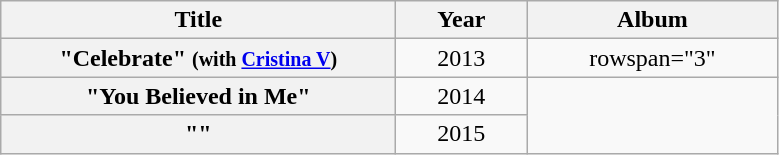<table class="wikitable plainrowheaders" style="text-align:center;">
<tr>
<th scope="col" style="width:16em;">Title</th>
<th scope="col" style="width:5em;">Year</th>
<th scope="col" style="width:10em;">Album</th>
</tr>
<tr>
<th scope="row">"Celebrate" <small>(with <a href='#'>Cristina V</a>)</small></th>
<td>2013</td>
<td>rowspan="3" </td>
</tr>
<tr>
<th scope="row">"You Believed in Me"</th>
<td>2014</td>
</tr>
<tr>
<th scope="row">""</th>
<td>2015</td>
</tr>
</table>
